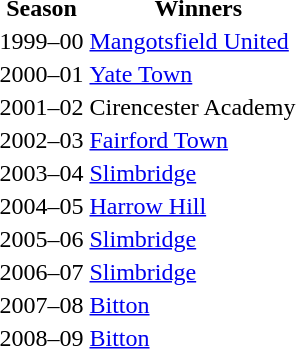<table>
<tr>
<th>Season</th>
<th>  Winners</th>
</tr>
<tr>
<td>1999–00</td>
<td><a href='#'>Mangotsfield United</a></td>
</tr>
<tr>
<td>2000–01</td>
<td><a href='#'>Yate Town</a></td>
</tr>
<tr>
<td>2001–02</td>
<td>Cirencester Academy</td>
</tr>
<tr>
<td>2002–03</td>
<td><a href='#'>Fairford Town</a></td>
</tr>
<tr>
<td>2003–04</td>
<td><a href='#'>Slimbridge</a></td>
</tr>
<tr>
<td>2004–05</td>
<td><a href='#'>Harrow Hill</a></td>
</tr>
<tr>
<td>2005–06</td>
<td><a href='#'>Slimbridge</a></td>
</tr>
<tr>
<td>2006–07</td>
<td><a href='#'>Slimbridge</a></td>
</tr>
<tr>
<td>2007–08</td>
<td><a href='#'>Bitton</a></td>
</tr>
<tr>
<td>2008–09</td>
<td><a href='#'>Bitton</a></td>
</tr>
</table>
